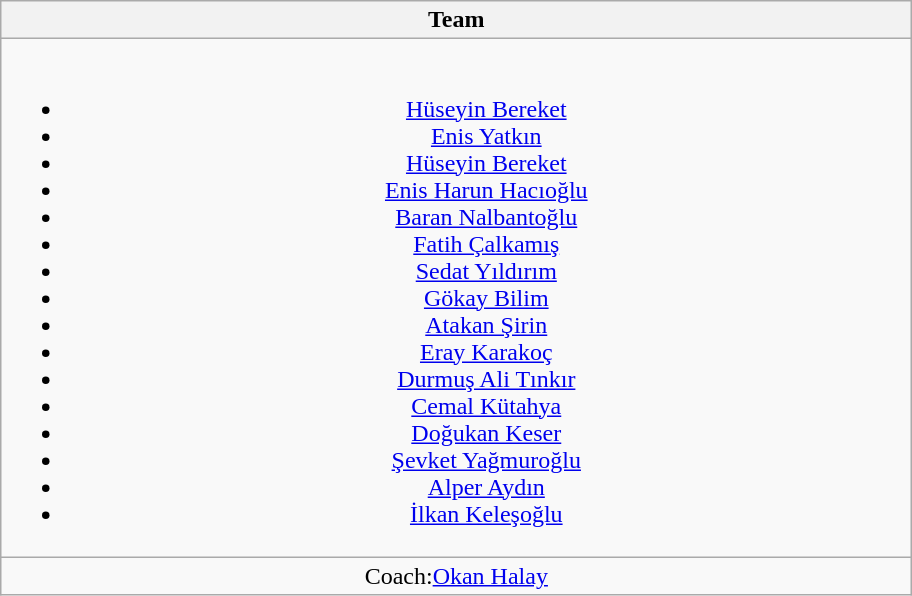<table class="wikitable" style="text-align: center;">
<tr>
<th width=600>Team</th>
</tr>
<tr>
<td><br><ul><li><a href='#'>Hüseyin Bereket</a></li><li><a href='#'>Enis Yatkın</a></li><li><a href='#'>Hüseyin Bereket</a></li><li><a href='#'>Enis Harun Hacıoğlu</a></li><li><a href='#'>Baran Nalbantoğlu</a></li><li><a href='#'>Fatih Çalkamış</a></li><li><a href='#'>Sedat Yıldırım</a></li><li><a href='#'>Gökay Bilim</a></li><li><a href='#'>Atakan Şirin</a></li><li><a href='#'>Eray Karakoç</a></li><li><a href='#'>Durmuş Ali Tınkır</a></li><li><a href='#'>Cemal Kütahya</a></li><li><a href='#'>Doğukan Keser</a></li><li><a href='#'>Şevket Yağmuroğlu</a></li><li><a href='#'>Alper Aydın</a></li><li><a href='#'>İlkan Keleşoğlu</a></li></ul></td>
</tr>
<tr>
<td>Coach:<a href='#'>Okan Halay</a></td>
</tr>
</table>
